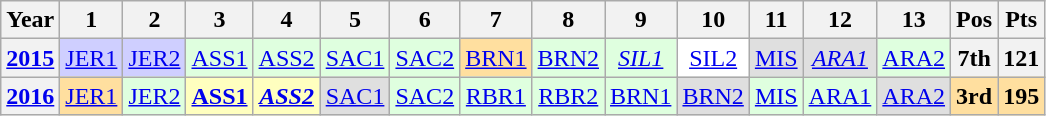<table class="wikitable" style="text-align:center;">
<tr>
<th>Year</th>
<th>1</th>
<th>2</th>
<th>3</th>
<th>4</th>
<th>5</th>
<th>6</th>
<th>7</th>
<th>8</th>
<th>9</th>
<th>10</th>
<th>11</th>
<th>12</th>
<th>13</th>
<th>Pos</th>
<th>Pts</th>
</tr>
<tr>
<th><a href='#'>2015</a></th>
<td style="background:#cfcfff;"><a href='#'>JER1</a><br></td>
<td style="background:#cfcfff;"><a href='#'>JER2</a><br></td>
<td style="background:#dfffdf;"><a href='#'>ASS1</a><br></td>
<td style="background:#dfffdf;"><a href='#'>ASS2</a><br></td>
<td style="background:#dfffdf;"><a href='#'>SAC1</a><br></td>
<td style="background:#dfffdf;"><a href='#'>SAC2</a><br></td>
<td style="background:#ffdf9f;"><a href='#'>BRN1</a><br></td>
<td style="background:#dfffdf;"><a href='#'>BRN2</a><br></td>
<td style="background:#dfffdf;"><em><a href='#'>SIL1</a></em><br></td>
<td style="background:#ffffff;"><a href='#'>SIL2</a><br></td>
<td style="background:#dfdfdf;"><a href='#'>MIS</a><br></td>
<td style="background:#dfdfdf;"><em><a href='#'>ARA1</a></em><br></td>
<td style="background:#dfffdf;"><a href='#'>ARA2</a><br></td>
<th>7th</th>
<th>121</th>
</tr>
<tr>
<th><a href='#'>2016</a></th>
<td style="background:#ffdf9f;"><a href='#'>JER1</a><br></td>
<td style="background:#dfffdf;"><a href='#'>JER2</a><br></td>
<td style="background:#ffffbf;"><strong><a href='#'>ASS1</a></strong><br></td>
<td style="background:#ffffbf;"><strong><em><a href='#'>ASS2</a></em></strong><br></td>
<td style="background:#dfdfdf;"><a href='#'>SAC1</a><br></td>
<td style="background:#dfffdf;"><a href='#'>SAC2</a><br></td>
<td style="background:#dfffdf;"><a href='#'>RBR1</a><br></td>
<td style="background:#dfffdf;"><a href='#'>RBR2</a><br></td>
<td style="background:#dfffdf;"><a href='#'>BRN1</a><br></td>
<td style="background:#dfdfdf;"><a href='#'>BRN2</a><br></td>
<td style="background:#dfffdf;"><a href='#'>MIS</a><br></td>
<td style="background:#dfffdf;"><a href='#'>ARA1</a><br></td>
<td style="background:#dfdfdf;"><a href='#'>ARA2</a><br></td>
<th style="background:#ffdf9f;">3rd</th>
<th style="background:#ffdf9f;">195</th>
</tr>
</table>
